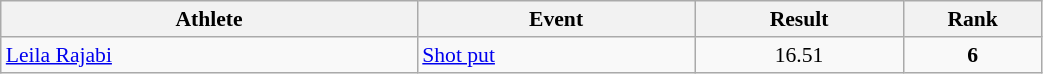<table class="wikitable" width="55%" style="text-align:center; font-size:90%">
<tr>
<th width="30%">Athlete</th>
<th width="20%">Event</th>
<th width="15%">Result</th>
<th width="10%">Rank</th>
</tr>
<tr>
<td align="left"><a href='#'>Leila Rajabi</a></td>
<td align="left"><a href='#'>Shot put</a></td>
<td>16.51</td>
<td><strong>6</strong></td>
</tr>
</table>
